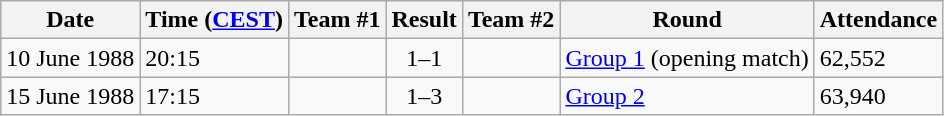<table class="wikitable">
<tr>
<th>Date</th>
<th>Time (<a href='#'>CEST</a>)</th>
<th>Team #1</th>
<th>Result</th>
<th>Team #2</th>
<th>Round</th>
<th>Attendance</th>
</tr>
<tr>
<td>10 June 1988</td>
<td>20:15</td>
<td align=right></td>
<td align=center>1–1</td>
<td></td>
<td><a href='#'>Group 1</a> (opening match)</td>
<td>62,552</td>
</tr>
<tr>
<td>15 June 1988</td>
<td>17:15</td>
<td align=right></td>
<td align=center>1–3</td>
<td><strong></strong></td>
<td><a href='#'>Group 2</a></td>
<td>63,940</td>
</tr>
</table>
